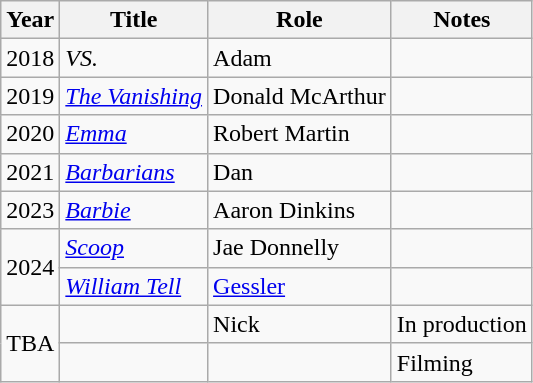<table class="wikitable">
<tr>
<th>Year</th>
<th>Title</th>
<th>Role</th>
<th>Notes</th>
</tr>
<tr>
<td>2018</td>
<td><em>VS.</em></td>
<td>Adam</td>
<td></td>
</tr>
<tr>
<td>2019</td>
<td><em><a href='#'>The Vanishing</a></em></td>
<td>Donald McArthur</td>
<td></td>
</tr>
<tr>
<td>2020</td>
<td><em><a href='#'>Emma</a></em></td>
<td>Robert Martin</td>
<td></td>
</tr>
<tr>
<td>2021</td>
<td><em><a href='#'>Barbarians</a></em></td>
<td>Dan</td>
<td></td>
</tr>
<tr>
<td>2023</td>
<td><em><a href='#'>Barbie</a></em></td>
<td>Aaron Dinkins</td>
<td></td>
</tr>
<tr>
<td rowspan="2">2024</td>
<td><em><a href='#'>Scoop</a></em></td>
<td>Jae Donnelly</td>
<td></td>
</tr>
<tr>
<td><em><a href='#'>William Tell</a></em></td>
<td><a href='#'>Gessler</a></td>
<td></td>
</tr>
<tr>
<td rowspan="2">TBA</td>
<td></td>
<td>Nick</td>
<td>In production</td>
</tr>
<tr>
<td></td>
<td></td>
<td>Filming</td>
</tr>
</table>
